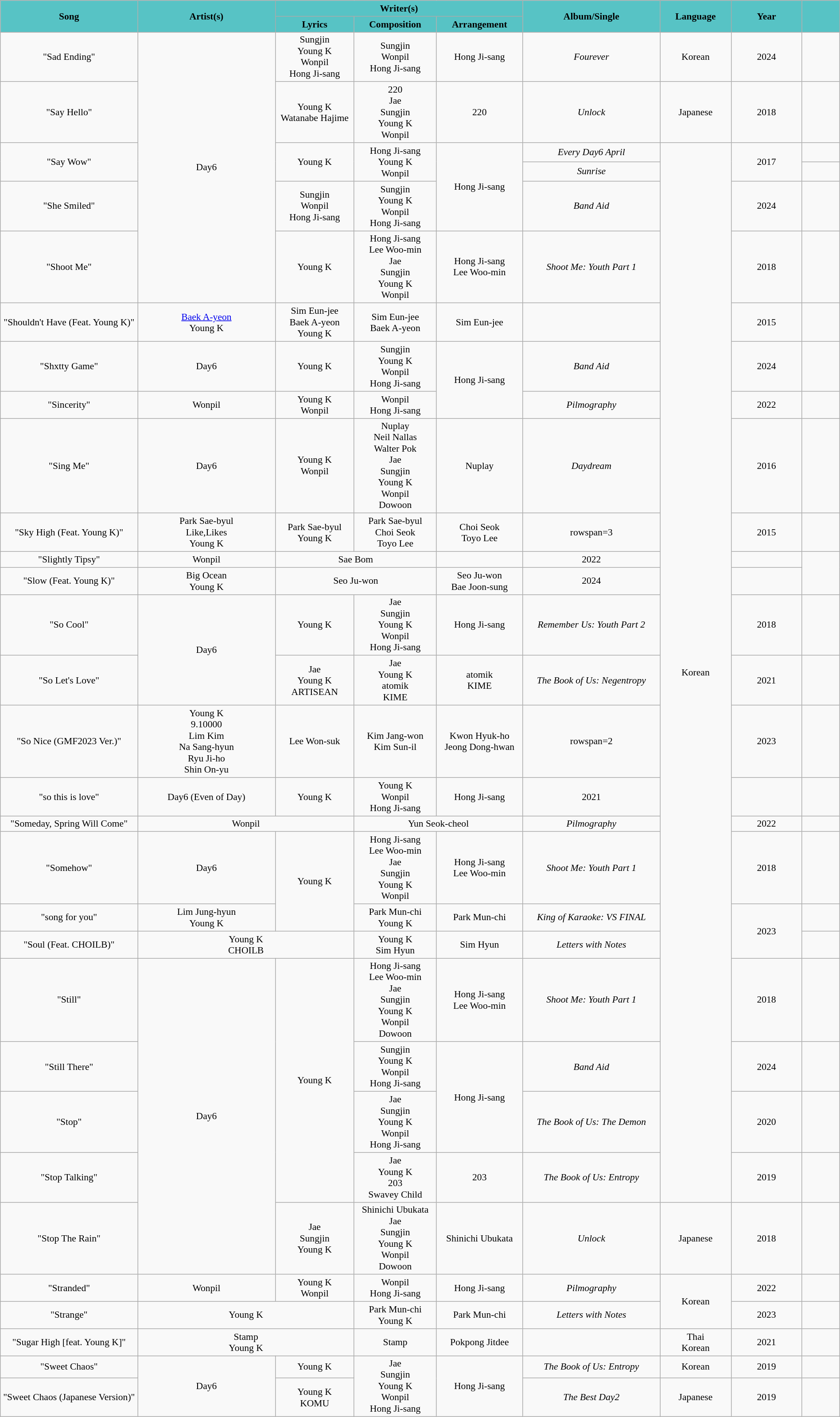<table class="wikitable" style="margin:0.5em auto; clear:both; font-size:.9em; text-align:center; width:100%">
<tr>
<th rowspan=2 style="width:200px; background:#57c3c5;">Song</th>
<th rowspan=2 style="width:200px; background:#57c3c5;">Artist(s)</th>
<th colspan=3 style="width:700px; background:#57c3c5;">Writer(s)</th>
<th rowspan=2 style="width:200px; background:#57c3c5;">Album/Single</th>
<th rowspan=2 style="width:100px; background:#57c3c5;">Language</th>
<th rowspan=2 style="width:100px; background:#57c3c5;">Year</th>
<th rowspan=2 style="width:50px;  background:#57c3c5;"></th>
</tr>
<tr>
<th style="background:#57c3c5">Lyrics</th>
<th style="background:#57c3c5">Composition</th>
<th style="background:#57c3c5">Arrangement</th>
</tr>
<tr>
<td>"Sad Ending"<br></td>
<td rowspan=6>Day6</td>
<td>Sungjin<br>Young K<br>Wonpil<br>Hong Ji-sang</td>
<td>Sungjin<br>Wonpil<br>Hong Ji-sang</td>
<td>Hong Ji-sang</td>
<td><em>Fourever</em></td>
<td>Korean</td>
<td>2024</td>
<td></td>
</tr>
<tr>
<td>"Say Hello"</td>
<td>Young K<br>Watanabe Hajime</td>
<td>220<br>Jae<br>Sungjin<br>Young K<br>Wonpil</td>
<td>220</td>
<td><em>Unlock</em></td>
<td>Japanese</td>
<td>2018</td>
<td></td>
</tr>
<tr>
<td rowspan=2>"Say Wow"</td>
<td rowspan=2>Young K</td>
<td rowspan=2>Hong Ji-sang<br>Young K<br>Wonpil</td>
<td rowspan=3>Hong Ji-sang</td>
<td><em>Every Day6 April</em></td>
<td rowspan=23>Korean</td>
<td rowspan=2>2017</td>
<td></td>
</tr>
<tr>
<td><em>Sunrise</em></td>
<td></td>
</tr>
<tr>
<td>"She Smiled"<br></td>
<td>Sungjin<br>Wonpil<br>Hong Ji-sang</td>
<td>Sungjin<br>Young K<br>Wonpil<br>Hong Ji-sang</td>
<td><em>Band Aid</em></td>
<td>2024</td>
<td></td>
</tr>
<tr>
<td>"Shoot Me"</td>
<td>Young K</td>
<td>Hong Ji-sang<br>Lee Woo-min<br>Jae<br>Sungjin<br>Young K<br>Wonpil</td>
<td>Hong Ji-sang<br>Lee Woo-min</td>
<td><em>Shoot Me: Youth Part 1</em></td>
<td>2018</td>
<td></td>
</tr>
<tr>
<td>"Shouldn't Have (Feat. Young K)"<br></td>
<td><a href='#'>Baek A-yeon</a><br>Young K</td>
<td>Sim Eun-jee<br>Baek A-yeon<br>Young K</td>
<td>Sim Eun-jee<br>Baek A-yeon</td>
<td>Sim Eun-jee</td>
<td></td>
<td>2015</td>
<td></td>
</tr>
<tr>
<td>"Shxtty Game"<br></td>
<td>Day6</td>
<td>Young K</td>
<td>Sungjin<br>Young K<br>Wonpil<br>Hong Ji-sang</td>
<td rowspan=2>Hong Ji-sang</td>
<td><em>Band Aid</em></td>
<td>2024</td>
<td></td>
</tr>
<tr>
<td>"Sincerity"<br></td>
<td>Wonpil</td>
<td>Young K<br>Wonpil</td>
<td>Wonpil<br>Hong Ji-sang</td>
<td><em>Pilmography</em></td>
<td>2022</td>
<td></td>
</tr>
<tr>
<td>"Sing Me"</td>
<td>Day6</td>
<td>Young K<br>Wonpil</td>
<td>Nuplay<br>Neil Nallas<br>Walter Pok<br>Jae<br>Sungjin<br>Young K<br>Wonpil<br>Dowoon</td>
<td>Nuplay</td>
<td><em>Daydream</em></td>
<td>2016</td>
<td></td>
</tr>
<tr>
<td>"Sky High (Feat. Young K)"</td>
<td>Park Sae-byul<br>Like,Likes<br>Young K</td>
<td>Park Sae-byul<br>Young K</td>
<td>Park Sae-byul<br>Choi Seok<br>Toyo Lee</td>
<td>Choi Seok<br>Toyo Lee</td>
<td>rowspan=3 </td>
<td>2015</td>
<td></td>
</tr>
<tr>
<td>"Slightly Tipsy"<br></td>
<td>Wonpil</td>
<td colspan=2>Sae Bom</td>
<td></td>
<td>2022</td>
<td></td>
</tr>
<tr>
<td>"Slow (Feat. Young K)"</td>
<td>Big Ocean<br>Young K</td>
<td colspan=2>Seo Ju-won</td>
<td>Seo Ju-won<br>Bae Joon-sung</td>
<td>2024</td>
<td></td>
</tr>
<tr>
<td>"So Cool"<br></td>
<td rowspan=2>Day6</td>
<td>Young K</td>
<td>Jae<br>Sungjin<br>Young K<br>Wonpil<br>Hong Ji-sang</td>
<td>Hong Ji-sang</td>
<td><em>Remember Us: Youth Part 2</em></td>
<td>2018</td>
<td></td>
</tr>
<tr>
<td>"So Let's Love"<br></td>
<td>Jae<br>Young K<br>ARTISEAN</td>
<td>Jae<br>Young K<br>atomik<br>KIME</td>
<td>atomik<br>KIME</td>
<td><em>The Book of Us: Negentropy</em></td>
<td>2021</td>
<td></td>
</tr>
<tr>
<td>"So Nice (GMF2023 Ver.)"</td>
<td>Young K<br>9.10000<br>Lim Kim<br>Na Sang-hyun<br>Ryu Ji-ho<br>Shin On-yu</td>
<td>Lee Won-suk</td>
<td>Kim Jang-won<br>Kim Sun-il</td>
<td>Kwon Hyuk-ho<br>Jeong Dong-hwan</td>
<td>rowspan=2 </td>
<td>2023</td>
<td></td>
</tr>
<tr>
<td>"so this is love"<br></td>
<td>Day6 (Even of Day)</td>
<td>Young K</td>
<td>Young K<br>Wonpil<br>Hong Ji-sang</td>
<td>Hong Ji-sang</td>
<td>2021</td>
<td></td>
</tr>
<tr>
<td>"Someday, Spring Will Come"<br></td>
<td colspan=2>Wonpil</td>
<td colspan=2>Yun Seok-cheol</td>
<td><em>Pilmography</em></td>
<td>2022</td>
<td></td>
</tr>
<tr>
<td>"Somehow"<br></td>
<td>Day6</td>
<td rowspan=2>Young K</td>
<td>Hong Ji-sang<br>Lee Woo-min<br>Jae<br>Sungjin<br>Young K<br>Wonpil</td>
<td>Hong Ji-sang<br>Lee Woo-min</td>
<td><em>Shoot Me: Youth Part 1</em></td>
<td>2018</td>
<td></td>
</tr>
<tr>
<td>"song for you"<br></td>
<td>Lim Jung-hyun<br>Young K</td>
<td>Park Mun-chi<br>Young K</td>
<td>Park Mun-chi</td>
<td><em>King of Karaoke: VS FINAL</em></td>
<td rowspan=2>2023</td>
<td></td>
</tr>
<tr>
<td>"Soul (Feat. CHOILB)"</td>
<td colspan=2>Young K<br>CHOILB</td>
<td>Young K<br>Sim Hyun</td>
<td>Sim Hyun</td>
<td><em>Letters with Notes</em></td>
<td></td>
</tr>
<tr>
<td>"Still"<br></td>
<td rowspan=5>Day6</td>
<td rowspan=4>Young K</td>
<td>Hong Ji-sang<br>Lee Woo-min<br>Jae<br>Sungjin<br>Young K<br>Wonpil<br>Dowoon</td>
<td>Hong Ji-sang<br>Lee Woo-min</td>
<td><em>Shoot Me: Youth Part 1</em></td>
<td>2018</td>
<td></td>
</tr>
<tr>
<td>"Still There"<br></td>
<td>Sungjin<br>Young K<br>Wonpil<br>Hong Ji-sang</td>
<td rowspan=2>Hong Ji-sang</td>
<td><em>Band Aid</em></td>
<td>2024</td>
<td></td>
</tr>
<tr>
<td>"Stop"<br></td>
<td>Jae<br>Sungjin<br>Young K<br>Wonpil<br>Hong Ji-sang</td>
<td><em>The Book of Us: The Demon</em></td>
<td>2020</td>
<td></td>
</tr>
<tr>
<td>"Stop Talking"<br></td>
<td>Jae<br>Young K<br>203<br>Swavey Child</td>
<td>203</td>
<td><em>The Book of Us: Entropy</em></td>
<td>2019</td>
<td></td>
</tr>
<tr>
<td>"Stop The Rain"</td>
<td>Jae<br>Sungjin<br>Young K</td>
<td>Shinichi Ubukata<br>Jae<br>Sungjin<br>Young K<br>Wonpil<br>Dowoon</td>
<td>Shinichi Ubukata</td>
<td><em>Unlock</em></td>
<td>Japanese</td>
<td>2018</td>
<td></td>
</tr>
<tr>
<td>"Stranded"<br></td>
<td>Wonpil</td>
<td>Young K<br>Wonpil</td>
<td>Wonpil<br>Hong Ji-sang</td>
<td>Hong Ji-sang</td>
<td><em>Pilmography</em></td>
<td rowspan=2>Korean</td>
<td>2022</td>
<td></td>
</tr>
<tr>
<td>"Strange"</td>
<td colspan=2>Young K</td>
<td>Park Mun-chi<br>Young K</td>
<td>Park Mun-chi</td>
<td><em>Letters with Notes</em></td>
<td>2023</td>
<td></td>
</tr>
<tr>
<td>"Sugar High [feat. Young K]"<br></td>
<td colspan=2>Stamp<br>Young K</td>
<td>Stamp</td>
<td>Pokpong Jitdee</td>
<td></td>
<td>Thai<br>Korean</td>
<td>2021</td>
<td></td>
</tr>
<tr>
<td>"Sweet Chaos"</td>
<td rowspan=2>Day6</td>
<td>Young K</td>
<td rowspan=2>Jae<br>Sungjin<br>Young K<br>Wonpil<br>Hong Ji-sang</td>
<td rowspan=2>Hong Ji-sang</td>
<td><em>The Book of Us: Entropy</em></td>
<td>Korean</td>
<td>2019</td>
<td></td>
</tr>
<tr>
<td>"Sweet Chaos (Japanese Version)"</td>
<td>Young K<br>KOMU</td>
<td><em>The Best Day2</em></td>
<td>Japanese</td>
<td>2019</td>
<td></td>
</tr>
</table>
